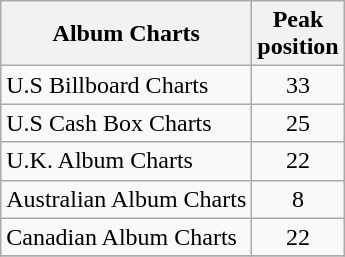<table class="wikitable sortable">
<tr>
<th align="left">Album Charts</th>
<th align="left">Peak<br>position</th>
</tr>
<tr>
<td align="left">U.S Billboard Charts</td>
<td align="center">33</td>
</tr>
<tr>
<td align="left">U.S Cash Box Charts </td>
<td align="center">25</td>
</tr>
<tr>
<td align="left">U.K. Album Charts</td>
<td align="center">22</td>
</tr>
<tr>
<td align="left">Australian Album Charts</td>
<td align="center">8</td>
</tr>
<tr>
<td align="left">Canadian Album Charts</td>
<td align="center">22</td>
</tr>
<tr>
</tr>
</table>
